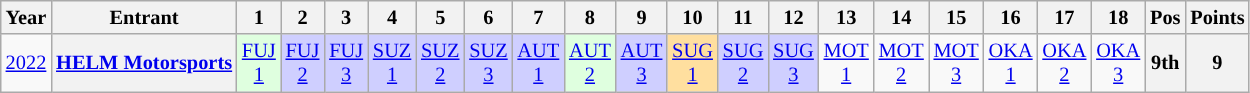<table class="wikitable" style="text-align:center; font-size:85%">
<tr>
<th>Year</th>
<th>Entrant</th>
<th>1</th>
<th>2</th>
<th>3</th>
<th>4</th>
<th>5</th>
<th>6</th>
<th>7</th>
<th>8</th>
<th>9</th>
<th>10</th>
<th>11</th>
<th>12</th>
<th>13</th>
<th>14</th>
<th>15</th>
<th>16</th>
<th>17</th>
<th>18</th>
<th>Pos</th>
<th>Points</th>
</tr>
<tr>
<td><a href='#'>2022</a></td>
<th nowrap><a href='#'>HELM Motorsports</a></th>
<td style="background:#DFFFDF"><a href='#'>FUJ<br>1</a><br></td>
<td style="background:#CFCFFF"><a href='#'>FUJ<br>2</a><br></td>
<td style="background:#CFCFFF"><a href='#'>FUJ<br>3</a><br></td>
<td style="background:#CFCFFF"><a href='#'>SUZ<br>1</a><br></td>
<td style="background:#CFCFFF"><a href='#'>SUZ<br>2</a><br></td>
<td style="background:#CFCFFF"><a href='#'>SUZ<br>3</a><br></td>
<td style="background:#CFCFFF"><a href='#'>AUT<br>1</a><br></td>
<td style="background:#DFFFDF"><a href='#'>AUT<br>2</a><br></td>
<td style="background:#CFCFFF"><a href='#'>AUT<br>3</a><br></td>
<td style="background:#FFDF9F"><a href='#'>SUG<br>1</a><br></td>
<td style="background:#CFCFFF"><a href='#'>SUG<br>2</a><br></td>
<td style="background:#CFCFFF"><a href='#'>SUG<br>3</a><br></td>
<td style="background:#"><a href='#'>MOT<br>1</a><br></td>
<td style="background:#"><a href='#'>MOT<br>2</a><br></td>
<td style="background:#"><a href='#'>MOT<br>3</a><br></td>
<td style="background:#"><a href='#'>OKA<br>1</a></td>
<td style="background:#"><a href='#'>OKA<br>2</a></td>
<td style="background:#"><a href='#'>OKA<br>3</a></td>
<th>9th</th>
<th>9</th>
</tr>
</table>
